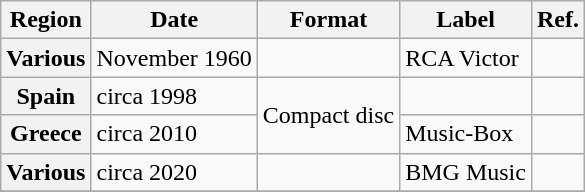<table class="wikitable plainrowheaders">
<tr>
<th scope="col">Region</th>
<th scope="col">Date</th>
<th scope="col">Format</th>
<th scope="col">Label</th>
<th scope="col">Ref.</th>
</tr>
<tr>
<th scope="row">Various</th>
<td>November 1960</td>
<td></td>
<td>RCA Victor</td>
<td></td>
</tr>
<tr>
<th scope="row">Spain</th>
<td>circa 1998</td>
<td rowspan="2">Compact disc</td>
<td></td>
<td></td>
</tr>
<tr>
<th scope="row">Greece</th>
<td>circa 2010</td>
<td>Music-Box</td>
<td></td>
</tr>
<tr>
<th scope="row">Various</th>
<td>circa 2020</td>
<td></td>
<td>BMG Music</td>
<td></td>
</tr>
<tr>
</tr>
</table>
